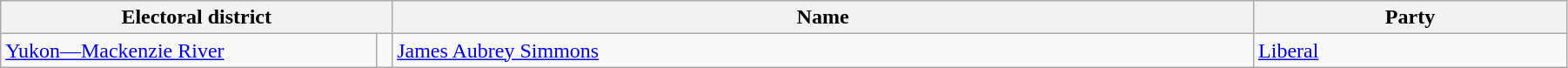<table class="wikitable" width=95%>
<tr>
<th colspan=2 width=25%>Electoral district</th>
<th>Name</th>
<th width=20%>Party</th>
</tr>
<tr>
<td width=24%><a href='#'>Yukon—Mackenzie River</a></td>
<td></td>
<td><a href='#'>James Aubrey Simmons</a></td>
<td><a href='#'>Liberal</a></td>
</tr>
</table>
